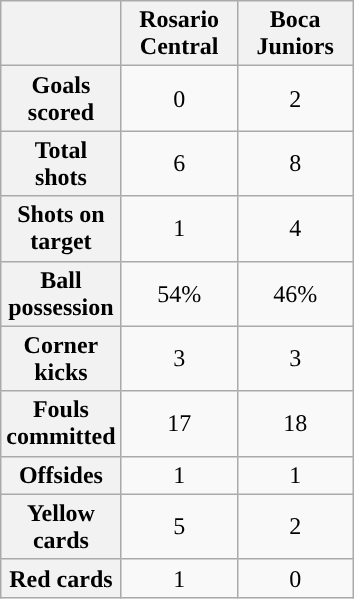<table class="wikitable" style="text-align: center; margin: 0 auto;">
<tr>
<th scope="col" style="width:70px"></th>
<th scope="col" style="width:70px">Rosario Central</th>
<th scope="col" style="width:70px">Boca Juniors</th>
</tr>
<tr>
<th scope=row>Goals scored</th>
<td>0</td>
<td>2</td>
</tr>
<tr>
<th scope=row>Total shots</th>
<td>6</td>
<td>8</td>
</tr>
<tr>
<th scope=row>Shots on target</th>
<td>1</td>
<td>4</td>
</tr>
<tr>
<th scope=row>Ball possession</th>
<td>54%</td>
<td>46%</td>
</tr>
<tr>
<th scope=row>Corner kicks</th>
<td>3</td>
<td>3</td>
</tr>
<tr>
<th scope=row>Fouls committed</th>
<td>17</td>
<td>18</td>
</tr>
<tr>
<th scope=row>Offsides</th>
<td>1</td>
<td>1</td>
</tr>
<tr>
<th scope=row>Yellow cards</th>
<td>5</td>
<td>2</td>
</tr>
<tr>
<th scope=row>Red cards</th>
<td>1</td>
<td>0</td>
</tr>
</table>
